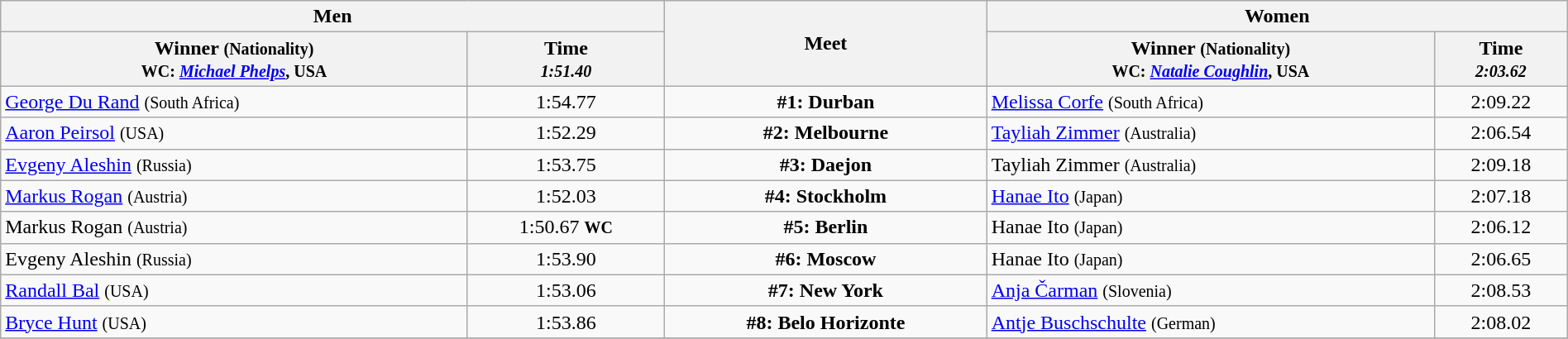<table class=wikitable width=100%>
<tr>
<th colspan="2">Men</th>
<th rowspan="2">Meet</th>
<th colspan="2">Women</th>
</tr>
<tr>
<th>Winner <small>(Nationality)<br>WC: <em><a href='#'>Michael Phelps</a></em>, USA</small></th>
<th>Time<br><small><em>1:51.40</em></small></th>
<th>Winner <small>(Nationality)<br>WC: <em><a href='#'>Natalie Coughlin</a></em>, USA</small></th>
<th>Time<br><small><em>2:03.62</em></small></th>
</tr>
<tr>
<td> <a href='#'>George Du Rand</a> <small>(South Africa)</small></td>
<td align=center>1:54.77</td>
<td align=center><strong>#1: Durban</strong></td>
<td> <a href='#'>Melissa Corfe</a> <small>(South Africa)</small></td>
<td align=center>2:09.22</td>
</tr>
<tr>
<td> <a href='#'>Aaron Peirsol</a> <small>(USA)</small></td>
<td align=center>1:52.29</td>
<td align=center><strong>#2: Melbourne</strong></td>
<td> <a href='#'>Tayliah Zimmer</a> <small>(Australia)</small></td>
<td align=center>2:06.54</td>
</tr>
<tr>
<td> <a href='#'>Evgeny Aleshin</a> <small>(Russia)</small></td>
<td align=center>1:53.75</td>
<td align=center><strong>#3: Daejon</strong></td>
<td> Tayliah Zimmer <small>(Australia)</small></td>
<td align=center>2:09.18</td>
</tr>
<tr>
<td> <a href='#'>Markus Rogan</a> <small>(Austria)</small></td>
<td align=center>1:52.03</td>
<td align=center><strong>#4: Stockholm</strong></td>
<td> <a href='#'>Hanae Ito</a> <small>(Japan)</small></td>
<td align=center>2:07.18</td>
</tr>
<tr>
<td> Markus Rogan <small>(Austria)</small></td>
<td align=center>1:50.67 <small><strong>WC</strong></small></td>
<td align=center><strong>#5: Berlin</strong></td>
<td> Hanae Ito <small>(Japan)</small></td>
<td align=center>2:06.12</td>
</tr>
<tr>
<td> Evgeny Aleshin <small>(Russia)</small></td>
<td align=center>1:53.90</td>
<td align=center><strong>#6: Moscow</strong></td>
<td> Hanae Ito <small>(Japan)</small></td>
<td align=center>2:06.65</td>
</tr>
<tr>
<td> <a href='#'>Randall Bal</a> <small>(USA)</small></td>
<td align=center>1:53.06</td>
<td align=center><strong>#7: New York</strong></td>
<td> <a href='#'>Anja Čarman</a> <small>(Slovenia)</small></td>
<td align=center>2:08.53</td>
</tr>
<tr>
<td> <a href='#'>Bryce Hunt</a> <small>(USA)</small></td>
<td align=center>1:53.86</td>
<td align=center><strong>#8: Belo Horizonte</strong></td>
<td> <a href='#'>Antje Buschschulte</a> <small>(German)</small></td>
<td align=center>2:08.02</td>
</tr>
<tr>
</tr>
</table>
